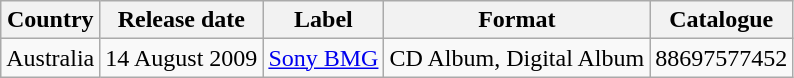<table class="wikitable">
<tr>
<th>Country</th>
<th>Release date</th>
<th>Label</th>
<th>Format</th>
<th>Catalogue</th>
</tr>
<tr>
<td>Australia</td>
<td>14 August 2009</td>
<td><a href='#'>Sony BMG</a></td>
<td>CD Album, Digital Album</td>
<td>88697577452</td>
</tr>
</table>
